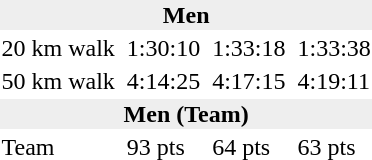<table>
<tr>
<td colspan=7 bgcolor=#eeeeee style=text-align:center;><strong>Men</strong></td>
</tr>
<tr>
<td>20 km walk</td>
<td></td>
<td>1:30:10</td>
<td></td>
<td>1:33:18</td>
<td></td>
<td>1:33:38</td>
</tr>
<tr>
<td>50 km walk</td>
<td></td>
<td>4:14:25</td>
<td></td>
<td>4:17:15</td>
<td></td>
<td>4:19:11</td>
</tr>
<tr>
<td colspan=7 bgcolor=#eeeeee style=text-align:center;><strong>Men (Team)</strong></td>
</tr>
<tr>
<td>Team</td>
<td></td>
<td>93 pts</td>
<td></td>
<td>64 pts</td>
<td></td>
<td>63 pts</td>
</tr>
</table>
